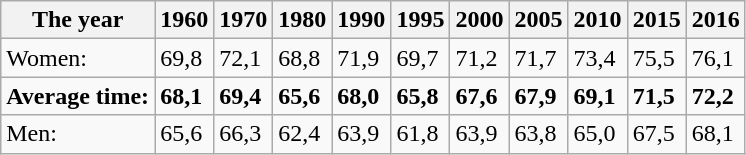<table class="wikitable">
<tr>
<th>The year</th>
<th>1960</th>
<th>1970</th>
<th>1980</th>
<th>1990</th>
<th>1995</th>
<th>2000</th>
<th>2005</th>
<th>2010</th>
<th>2015</th>
<th>2016</th>
</tr>
<tr>
<td>Women:</td>
<td>69,8</td>
<td>72,1</td>
<td>68,8</td>
<td>71,9</td>
<td>69,7</td>
<td>71,2</td>
<td>71,7</td>
<td>73,4</td>
<td>75,5</td>
<td>76,1</td>
</tr>
<tr>
<td><strong>Average time:</strong></td>
<td><strong>68,1</strong></td>
<td><strong>69,4</strong></td>
<td><strong>65,6</strong></td>
<td><strong>68,0</strong></td>
<td><strong>65,8</strong></td>
<td><strong>67,6</strong></td>
<td><strong>67,9</strong></td>
<td><strong>69,1</strong></td>
<td><strong>71,5</strong></td>
<td><strong>72,2</strong></td>
</tr>
<tr>
<td>Men:</td>
<td>65,6</td>
<td>66,3</td>
<td>62,4</td>
<td>63,9</td>
<td>61,8</td>
<td>63,9</td>
<td>63,8</td>
<td>65,0</td>
<td>67,5</td>
<td>68,1</td>
</tr>
</table>
